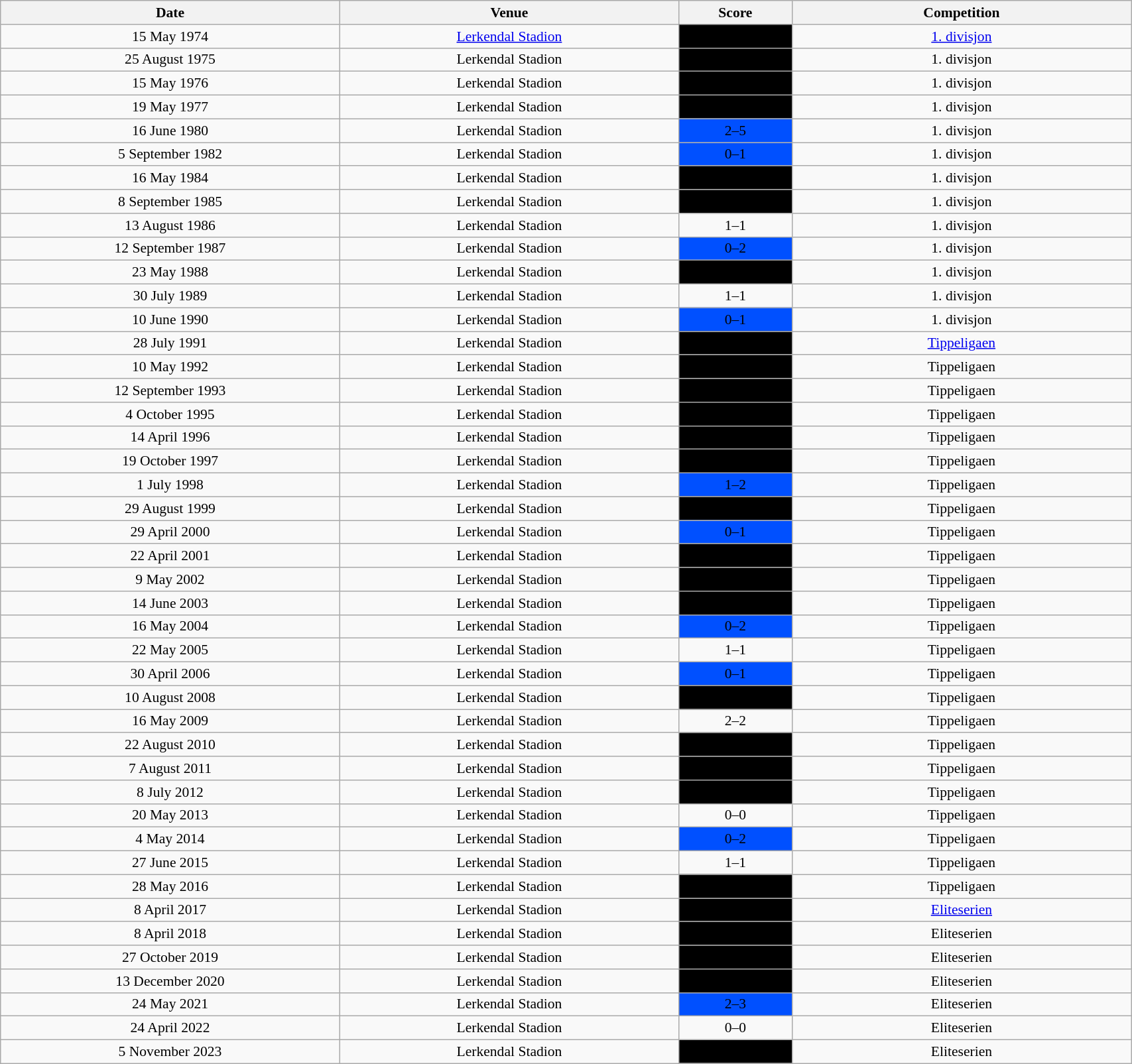<table class="wikitable" style="font-size:90%; width:90%; text-align:center">
<tr>
<th width=30%>Date</th>
<th width=30%>Venue</th>
<th width=10%>Score</th>
<th width=30%>Competition</th>
</tr>
<tr>
<td>15 May 1974</td>
<td><a href='#'>Lerkendal Stadion</a></td>
<td style="background-color:black"><span>2–1</span></td>
<td><a href='#'>1. divisjon</a></td>
</tr>
<tr>
<td>25 August 1975</td>
<td>Lerkendal Stadion</td>
<td style="background-color:black"><span>3–2</span></td>
<td>1. divisjon</td>
</tr>
<tr>
<td>15 May 1976</td>
<td>Lerkendal Stadion</td>
<td style="background-color:black"><span>1–0</span></td>
<td>1. divisjon</td>
</tr>
<tr>
<td>19 May 1977</td>
<td>Lerkendal Stadion</td>
<td style="background-color:black"><span>2–0</span></td>
<td>1. divisjon</td>
</tr>
<tr>
<td>16 June 1980</td>
<td>Lerkendal Stadion</td>
<td style="background-color:#0050ff"><span>2–5</span></td>
<td>1. divisjon</td>
</tr>
<tr>
<td>5 September 1982</td>
<td>Lerkendal Stadion</td>
<td style="background-color:#0050ff"><span>0–1</span></td>
<td>1. divisjon</td>
</tr>
<tr>
<td>16 May 1984</td>
<td>Lerkendal Stadion</td>
<td style="background-color:black"><span>3–1</span></td>
<td>1. divisjon</td>
</tr>
<tr>
<td>8 September 1985</td>
<td>Lerkendal Stadion</td>
<td style="background-color:black"><span>4–1</span></td>
<td>1. divisjon</td>
</tr>
<tr>
<td>13 August 1986</td>
<td>Lerkendal Stadion</td>
<td align="center">1–1</td>
<td>1. divisjon</td>
</tr>
<tr>
<td>12 September 1987</td>
<td>Lerkendal Stadion</td>
<td style="background-color:#0050ff"><span>0–2</span></td>
<td>1. divisjon</td>
</tr>
<tr>
<td>23 May 1988</td>
<td>Lerkendal Stadion</td>
<td style="background-color:black"><span>4–2</span></td>
<td>1. divisjon</td>
</tr>
<tr>
<td>30 July 1989</td>
<td>Lerkendal Stadion</td>
<td align="center">1–1</td>
<td>1. divisjon</td>
</tr>
<tr>
<td>10 June 1990</td>
<td>Lerkendal Stadion</td>
<td style="background-color:#0050ff"><span>0–1</span></td>
<td>1. divisjon</td>
</tr>
<tr>
<td>28 July 1991</td>
<td>Lerkendal Stadion</td>
<td style="background-color:black"><span>3–0</span></td>
<td><a href='#'>Tippeligaen</a></td>
</tr>
<tr>
<td>10 May 1992</td>
<td>Lerkendal Stadion</td>
<td style="background-color:black"><span>2–0</span></td>
<td>Tippeligaen</td>
</tr>
<tr>
<td>12 September 1993</td>
<td>Lerkendal Stadion</td>
<td style="background-color:black"><span>2–0</span></td>
<td>Tippeligaen</td>
</tr>
<tr>
<td>4 October 1995</td>
<td>Lerkendal Stadion</td>
<td style="background-color:black"><span>2–0</span></td>
<td>Tippeligaen</td>
</tr>
<tr>
<td>14 April 1996</td>
<td>Lerkendal Stadion</td>
<td style="background-color:black"><span>2–0</span></td>
<td>Tippeligaen</td>
</tr>
<tr>
<td>19 October 1997</td>
<td>Lerkendal Stadion</td>
<td style="background-color:black"><span>2–1</span></td>
<td>Tippeligaen</td>
</tr>
<tr>
<td>1 July 1998</td>
<td>Lerkendal Stadion</td>
<td style="background-color:#0050ff"><span>1–2</span></td>
<td>Tippeligaen</td>
</tr>
<tr>
<td>29 August 1999</td>
<td>Lerkendal Stadion</td>
<td style="background-color:black"><span>2–1</span></td>
<td>Tippeligaen</td>
</tr>
<tr>
<td>29 April 2000</td>
<td>Lerkendal Stadion</td>
<td style="background-color:#0050ff"><span>0–1</span></td>
<td>Tippeligaen</td>
</tr>
<tr>
<td>22 April 2001</td>
<td>Lerkendal Stadion</td>
<td style="background-color:black"><span>2–1</span></td>
<td>Tippeligaen</td>
</tr>
<tr>
<td>9 May 2002</td>
<td>Lerkendal Stadion</td>
<td style="background-color:black"><span>3–0</span></td>
<td>Tippeligaen</td>
</tr>
<tr>
<td>14 June 2003</td>
<td>Lerkendal Stadion</td>
<td style="background-color:black"><span>5–0</span></td>
<td>Tippeligaen</td>
</tr>
<tr>
<td>16 May 2004</td>
<td>Lerkendal Stadion</td>
<td style="background-color:#0050ff"><span>0–2</span></td>
<td>Tippeligaen</td>
</tr>
<tr>
<td>22 May 2005</td>
<td>Lerkendal Stadion</td>
<td align="center">1–1</td>
<td>Tippeligaen</td>
</tr>
<tr>
<td>30 April 2006</td>
<td>Lerkendal Stadion</td>
<td style="background-color:#0050ff"><span>0–1</span></td>
<td>Tippeligaen</td>
</tr>
<tr>
<td>10 August 2008</td>
<td>Lerkendal Stadion</td>
<td style="background-color:black"><span>3–1</span></td>
<td>Tippeligaen</td>
</tr>
<tr>
<td>16 May 2009</td>
<td>Lerkendal Stadion</td>
<td align="center">2–2</td>
<td>Tippeligaen</td>
</tr>
<tr>
<td>22 August 2010</td>
<td>Lerkendal Stadion</td>
<td style="background-color:black"><span>3–1</span></td>
<td>Tippeligaen</td>
</tr>
<tr>
<td>7 August 2011</td>
<td>Lerkendal Stadion</td>
<td style="background-color:black"><span>3–1</span></td>
<td>Tippeligaen</td>
</tr>
<tr>
<td>8 July 2012</td>
<td>Lerkendal Stadion</td>
<td style="background-color:black"><span>1–0</span></td>
<td>Tippeligaen</td>
</tr>
<tr>
<td>20 May 2013</td>
<td>Lerkendal Stadion</td>
<td align="center">0–0</td>
<td>Tippeligaen</td>
</tr>
<tr>
<td>4 May 2014</td>
<td>Lerkendal Stadion</td>
<td style="background-color:#0050ff"><span>0–2</span></td>
<td>Tippeligaen</td>
</tr>
<tr>
<td>27 June 2015</td>
<td>Lerkendal Stadion</td>
<td align="center">1–1</td>
<td>Tippeligaen</td>
</tr>
<tr>
<td>28 May 2016</td>
<td>Lerkendal Stadion</td>
<td style="background-color:black"><span>3–1</span></td>
<td>Tippeligaen</td>
</tr>
<tr>
<td>8 April 2017</td>
<td>Lerkendal Stadion</td>
<td style="background-color:black"><span>2–1</span></td>
<td><a href='#'>Eliteserien</a></td>
</tr>
<tr>
<td>8 April 2018</td>
<td>Lerkendal Stadion</td>
<td style="background-color:black"><span>4–0</span></td>
<td>Eliteserien</td>
</tr>
<tr>
<td>27 October 2019</td>
<td>Lerkendal Stadion</td>
<td style="background-color:black"><span>3–1</span></td>
<td>Eliteserien</td>
</tr>
<tr>
<td>13 December 2020</td>
<td>Lerkendal Stadion</td>
<td style="background-color:black"><span>3–1</span></td>
<td>Eliteserien</td>
</tr>
<tr>
<td>24 May 2021</td>
<td>Lerkendal Stadion</td>
<td style="background-color:#0050ff"><span>2–3</span></td>
<td>Eliteserien</td>
</tr>
<tr>
<td>24 April 2022</td>
<td>Lerkendal Stadion</td>
<td align="center">0–0</td>
<td>Eliteserien</td>
</tr>
<tr>
<td>5 November 2023</td>
<td>Lerkendal Stadion</td>
<td style="background-color:black"><span>3–1</span></td>
<td>Eliteserien</td>
</tr>
</table>
